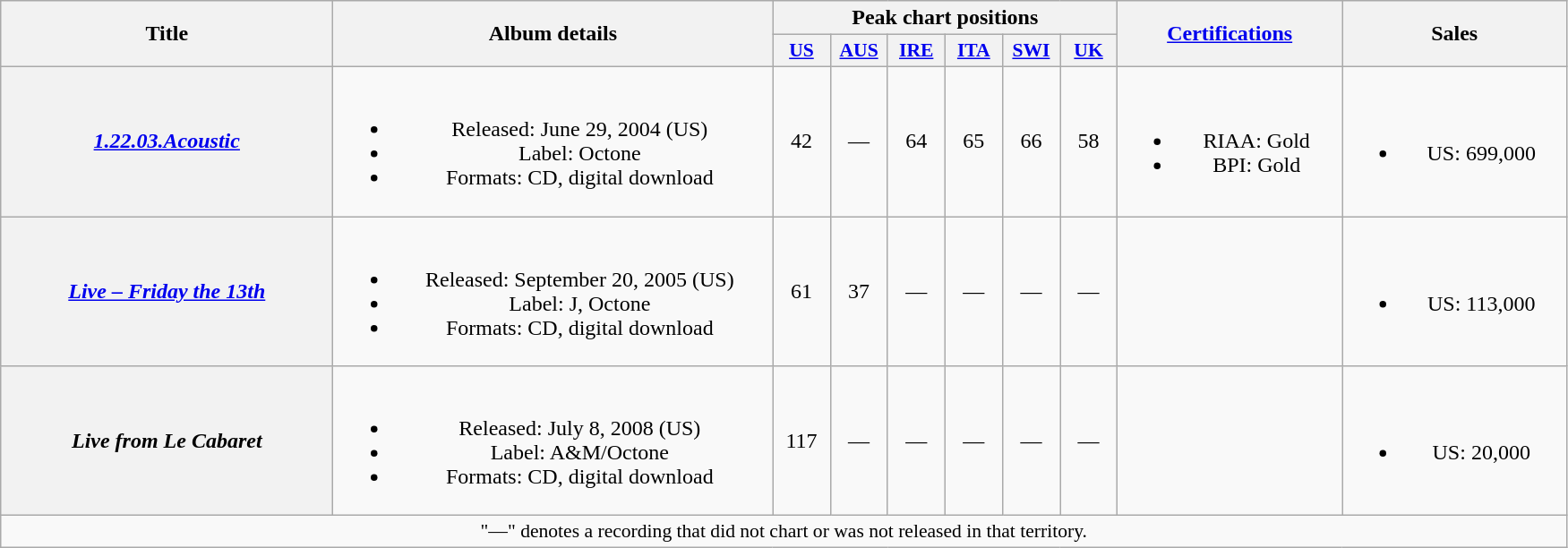<table class="wikitable plainrowheaders" style="text-align:center;">
<tr>
<th scope="col" rowspan="2" style="width:15em;">Title</th>
<th scope="col" rowspan="2" style="width:20em;">Album details</th>
<th scope="col" colspan="6">Peak chart positions</th>
<th scope="col" rowspan="2" style="width:10em;"><a href='#'>Certifications</a></th>
<th scope="col" rowspan="2" style="width:10em;">Sales</th>
</tr>
<tr>
<th scope="col" style="width:2.5em;font-size:90%;"><a href='#'>US</a><br></th>
<th scope="col" style="width:2.5em;font-size:90%;"><a href='#'>AUS</a><br></th>
<th scope="col" style="width:2.5em;font-size:90%;"><a href='#'>IRE</a><br></th>
<th scope="col" style="width:2.5em;font-size:90%;"><a href='#'>ITA</a><br></th>
<th scope="col" style="width:2.5em;font-size:90%;"><a href='#'>SWI</a><br></th>
<th scope="col" style="width:2.5em;font-size:90%;"><a href='#'>UK</a><br></th>
</tr>
<tr>
<th scope="row"><em><a href='#'>1.22.03.Acoustic</a></em></th>
<td><br><ul><li>Released: June 29, 2004 <span>(US)</span></li><li>Label: Octone</li><li>Formats: CD, digital download</li></ul></td>
<td>42</td>
<td>—</td>
<td>64</td>
<td>65</td>
<td>66</td>
<td>58</td>
<td><br><ul><li>RIAA: Gold</li><li>BPI: Gold</li></ul></td>
<td><br><ul><li>US: 699,000</li></ul></td>
</tr>
<tr>
<th scope="row"><em><a href='#'>Live – Friday the 13th</a></em></th>
<td><br><ul><li>Released: September 20, 2005 <span>(US)</span></li><li>Label: J, Octone</li><li>Formats: CD, digital download</li></ul></td>
<td>61</td>
<td>37</td>
<td>—</td>
<td>—</td>
<td>—</td>
<td>—</td>
<td></td>
<td><br><ul><li>US: 113,000</li></ul></td>
</tr>
<tr>
<th scope="row"><em>Live from Le Cabaret</em></th>
<td><br><ul><li>Released: July 8, 2008 <span>(US)</span></li><li>Label: A&M/Octone</li><li>Formats: CD, digital download</li></ul></td>
<td>117</td>
<td>—</td>
<td>—</td>
<td>—</td>
<td>—</td>
<td>—</td>
<td></td>
<td><br><ul><li>US: 20,000</li></ul></td>
</tr>
<tr>
<td colspan="10" style="font-size:90%">"—" denotes a recording that did not chart or was not released in that territory.</td>
</tr>
</table>
